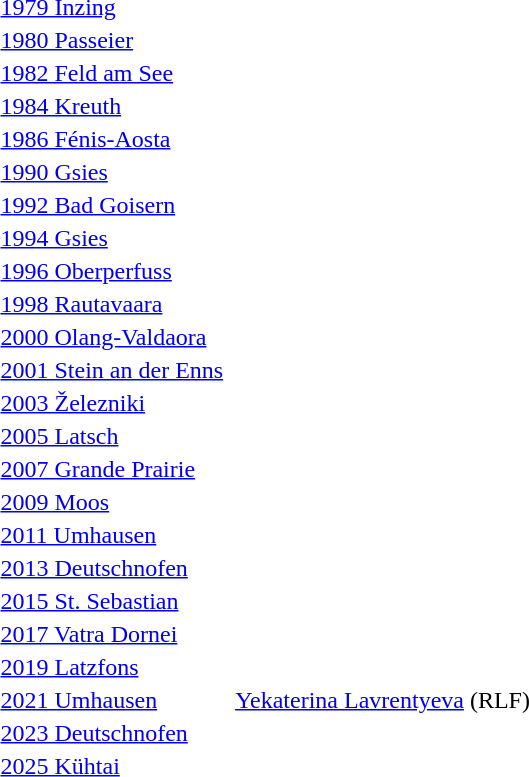<table>
<tr>
<td><a href='#'>1979 Inzing</a></td>
<td></td>
<td></td>
<td></td>
</tr>
<tr>
<td><a href='#'>1980 Passeier</a></td>
<td></td>
<td></td>
<td></td>
</tr>
<tr>
<td><a href='#'>1982 Feld am See</a></td>
<td></td>
<td></td>
<td></td>
</tr>
<tr>
<td><a href='#'>1984 Kreuth</a></td>
<td></td>
<td></td>
<td></td>
</tr>
<tr>
<td><a href='#'>1986 Fénis-Aosta</a></td>
<td></td>
<td></td>
<td></td>
</tr>
<tr>
<td><a href='#'>1990 Gsies</a></td>
<td></td>
<td></td>
<td></td>
</tr>
<tr>
<td><a href='#'>1992 Bad Goisern</a></td>
<td></td>
<td></td>
<td></td>
</tr>
<tr>
<td><a href='#'>1994 Gsies</a></td>
<td></td>
<td></td>
<td></td>
</tr>
<tr>
<td><a href='#'>1996 Oberperfuss</a></td>
<td></td>
<td></td>
<td></td>
</tr>
<tr>
<td><a href='#'>1998 Rautavaara</a></td>
<td></td>
<td></td>
<td></td>
</tr>
<tr>
<td><a href='#'>2000 Olang-Valdaora</a></td>
<td></td>
<td></td>
<td></td>
</tr>
<tr>
<td><a href='#'>2001 Stein an der Enns</a></td>
<td></td>
<td></td>
<td></td>
</tr>
<tr>
<td><a href='#'>2003 Železniki</a></td>
<td></td>
<td></td>
<td></td>
</tr>
<tr>
<td><a href='#'>2005 Latsch</a></td>
<td></td>
<td></td>
<td></td>
</tr>
<tr>
<td><a href='#'>2007 Grande Prairie</a></td>
<td></td>
<td></td>
<td></td>
</tr>
<tr>
<td><a href='#'>2009 Moos</a></td>
<td></td>
<td></td>
<td></td>
</tr>
<tr>
<td><a href='#'>2011 Umhausen</a></td>
<td></td>
<td></td>
<td></td>
</tr>
<tr>
<td><a href='#'>2013 Deutschnofen</a></td>
<td></td>
<td></td>
<td></td>
</tr>
<tr>
<td><a href='#'>2015 St. Sebastian</a></td>
<td></td>
<td></td>
<td></td>
</tr>
<tr>
<td><a href='#'>2017 Vatra Dornei</a></td>
<td></td>
<td></td>
<td></td>
</tr>
<tr>
<td><a href='#'>2019 Latzfons</a></td>
<td></td>
<td></td>
<td></td>
</tr>
<tr>
<td><a href='#'>2021 Umhausen</a></td>
<td></td>
<td><a href='#'>Yekaterina Lavrentyeva</a> (RLF)</td>
<td></td>
</tr>
<tr>
<td><a href='#'>2023 Deutschnofen</a></td>
<td></td>
<td></td>
<td></td>
</tr>
<tr>
<td><a href='#'>2025 Kühtai</a></td>
<td></td>
<td></td>
<td></td>
</tr>
</table>
